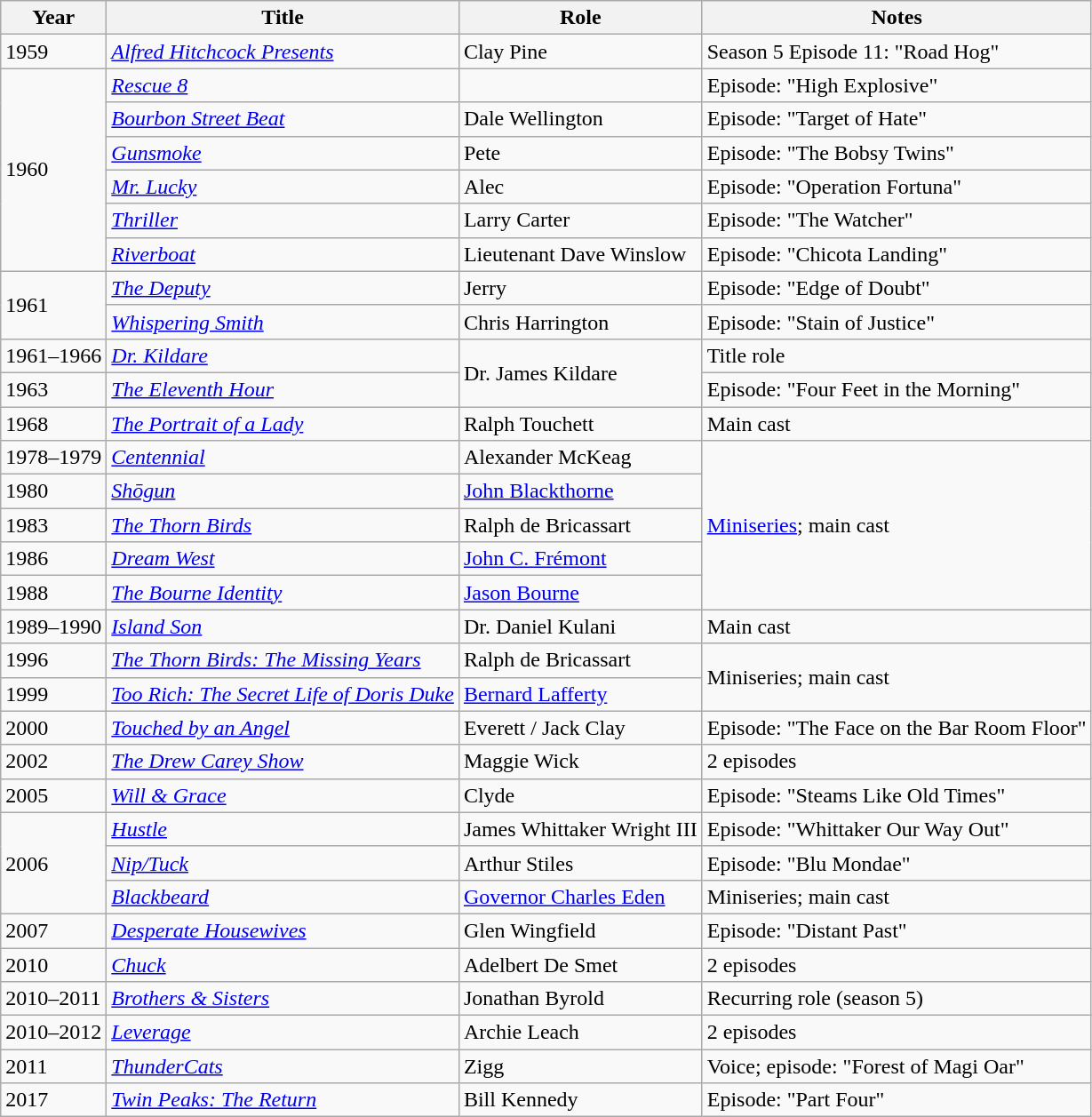<table class="wikitable sortable">
<tr>
<th>Year</th>
<th>Title</th>
<th>Role</th>
<th class="unsortable">Notes</th>
</tr>
<tr>
<td>1959</td>
<td><em><a href='#'>Alfred Hitchcock Presents</a></em></td>
<td>Clay Pine</td>
<td>Season 5 Episode 11: "Road Hog"</td>
</tr>
<tr>
<td rowspan="6">1960</td>
<td><em><a href='#'>Rescue 8</a></em></td>
<td></td>
<td>Episode: "High Explosive"</td>
</tr>
<tr>
<td><em><a href='#'>Bourbon Street Beat</a></em></td>
<td>Dale Wellington</td>
<td>Episode: "Target of Hate"</td>
</tr>
<tr>
<td><em><a href='#'>Gunsmoke</a></em></td>
<td>Pete</td>
<td>Episode: "The Bobsy Twins"</td>
</tr>
<tr>
<td><em><a href='#'>Mr. Lucky</a></em></td>
<td>Alec</td>
<td>Episode: "Operation Fortuna"</td>
</tr>
<tr>
<td><em><a href='#'>Thriller</a></em></td>
<td>Larry Carter</td>
<td>Episode: "The Watcher"</td>
</tr>
<tr>
<td><em><a href='#'>Riverboat</a></em></td>
<td>Lieutenant Dave Winslow</td>
<td>Episode: "Chicota Landing"</td>
</tr>
<tr>
<td rowspan="2">1961</td>
<td><em><a href='#'>The Deputy</a></em></td>
<td>Jerry</td>
<td>Episode: "Edge of Doubt"</td>
</tr>
<tr>
<td><em><a href='#'>Whispering Smith</a></em></td>
<td>Chris Harrington</td>
<td>Episode: "Stain of Justice"</td>
</tr>
<tr>
<td>1961–1966</td>
<td><em><a href='#'>Dr. Kildare</a></em></td>
<td rowspan="2">Dr. James Kildare</td>
<td>Title role</td>
</tr>
<tr>
<td>1963</td>
<td><em><a href='#'>The Eleventh Hour</a></em></td>
<td>Episode: "Four Feet in the Morning"</td>
</tr>
<tr>
<td>1968</td>
<td><em><a href='#'>The Portrait of a Lady</a></em></td>
<td>Ralph Touchett</td>
<td>Main cast</td>
</tr>
<tr>
<td>1978–1979</td>
<td><em><a href='#'>Centennial</a></em></td>
<td>Alexander McKeag</td>
<td rowspan="5"><a href='#'>Miniseries</a>; main cast</td>
</tr>
<tr>
<td>1980</td>
<td><em><a href='#'>Shōgun</a></em></td>
<td><a href='#'>John Blackthorne</a></td>
</tr>
<tr>
<td>1983</td>
<td><em><a href='#'>The Thorn Birds</a></em></td>
<td>Ralph de Bricassart</td>
</tr>
<tr>
<td>1986</td>
<td><em><a href='#'>Dream West</a></em></td>
<td><a href='#'>John C. Frémont</a></td>
</tr>
<tr>
<td>1988</td>
<td><em><a href='#'>The Bourne Identity</a></em></td>
<td><a href='#'>Jason Bourne</a></td>
</tr>
<tr>
<td>1989–1990</td>
<td><em><a href='#'>Island Son</a></em></td>
<td>Dr. Daniel Kulani</td>
<td>Main cast</td>
</tr>
<tr>
<td>1996</td>
<td><em><a href='#'>The Thorn Birds: The Missing Years</a></em></td>
<td>Ralph de Bricassart</td>
<td rowspan="2">Miniseries; main cast</td>
</tr>
<tr>
<td>1999</td>
<td><em><a href='#'>Too Rich: The Secret Life of Doris Duke</a></em></td>
<td><a href='#'>Bernard Lafferty</a></td>
</tr>
<tr>
<td>2000</td>
<td><em><a href='#'>Touched by an Angel</a></em></td>
<td>Everett / Jack Clay</td>
<td>Episode: "The Face on the Bar Room Floor"</td>
</tr>
<tr>
<td>2002</td>
<td><em><a href='#'>The Drew Carey Show</a></em></td>
<td>Maggie Wick</td>
<td>2 episodes</td>
</tr>
<tr>
<td>2005</td>
<td><em><a href='#'>Will & Grace</a></em></td>
<td>Clyde</td>
<td>Episode: "Steams Like Old Times"</td>
</tr>
<tr>
<td rowspan="3">2006</td>
<td><em><a href='#'>Hustle</a></em></td>
<td>James Whittaker Wright III</td>
<td>Episode: "Whittaker Our Way Out"</td>
</tr>
<tr>
<td><em><a href='#'>Nip/Tuck</a></em></td>
<td>Arthur Stiles</td>
<td>Episode: "Blu Mondae"</td>
</tr>
<tr>
<td><em><a href='#'>Blackbeard</a></em></td>
<td><a href='#'>Governor Charles Eden</a></td>
<td>Miniseries; main cast</td>
</tr>
<tr>
<td>2007</td>
<td><em><a href='#'>Desperate Housewives</a></em></td>
<td>Glen Wingfield</td>
<td>Episode: "Distant Past"</td>
</tr>
<tr>
<td>2010</td>
<td><em><a href='#'>Chuck</a></em></td>
<td>Adelbert De Smet</td>
<td>2 episodes</td>
</tr>
<tr>
<td>2010–2011</td>
<td><em><a href='#'>Brothers & Sisters</a></em></td>
<td>Jonathan Byrold</td>
<td>Recurring role (season 5)</td>
</tr>
<tr>
<td>2010–2012</td>
<td><em><a href='#'>Leverage</a></em></td>
<td>Archie Leach</td>
<td>2 episodes</td>
</tr>
<tr>
<td>2011</td>
<td><em><a href='#'>ThunderCats</a></em></td>
<td>Zigg</td>
<td>Voice; episode: "Forest of Magi Oar"</td>
</tr>
<tr>
<td>2017</td>
<td><em><a href='#'>Twin Peaks: The Return</a></em></td>
<td>Bill Kennedy</td>
<td>Episode: "Part Four"</td>
</tr>
</table>
